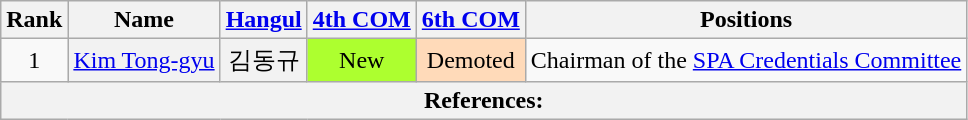<table class="wikitable sortable">
<tr>
<th>Rank</th>
<th>Name</th>
<th class="unsortable"><a href='#'>Hangul</a></th>
<th><a href='#'>4th COM</a></th>
<th><a href='#'>6th COM</a></th>
<th>Positions</th>
</tr>
<tr>
<td align="center">1</td>
<th align="center" scope="row" style="font-weight:normal;"><a href='#'>Kim Tong-gyu</a></th>
<th align="center" scope="row" style="font-weight:normal;">김동규</th>
<td align="center" style="background: GreenYellow">New</td>
<td style="background: PeachPuff" align="center">Demoted</td>
<td>Chairman of the <a href='#'>SPA Credentials Committee</a></td>
</tr>
<tr>
<th colspan="6" unsortable><strong>References:</strong><br></th>
</tr>
</table>
